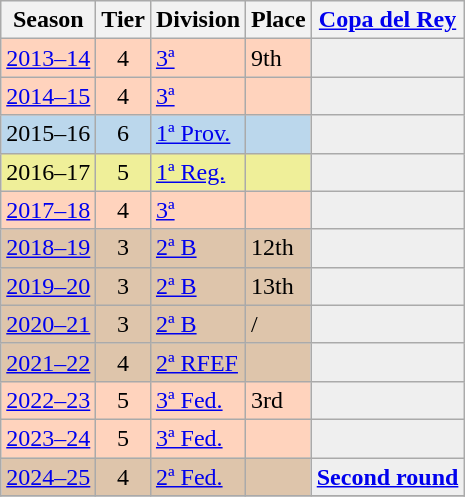<table class="wikitable">
<tr style="background:#f0f6fa;">
<th>Season</th>
<th>Tier</th>
<th>Division</th>
<th>Place</th>
<th><a href='#'>Copa del Rey</a></th>
</tr>
<tr>
<td style="background:#FFD3BD;"><a href='#'>2013–14</a></td>
<td style="background:#FFD3BD;" align="center">4</td>
<td style="background:#FFD3BD;"><a href='#'>3ª</a></td>
<td style="background:#FFD3BD;">9th</td>
<th style="background:#efefef;"></th>
</tr>
<tr>
<td style="background:#FFD3BD;"><a href='#'>2014–15</a></td>
<td style="background:#FFD3BD;" align="center">4</td>
<td style="background:#FFD3BD;"><a href='#'>3ª</a></td>
<td style="background:#FFD3BD;"></td>
<th style="background:#efefef;"></th>
</tr>
<tr>
<td style="background:#BBD7EC;">2015–16</td>
<td style="background:#BBD7EC;" align="center">6</td>
<td style="background:#BBD7EC;"><a href='#'>1ª Prov.</a></td>
<td style="background:#BBD7EC;"></td>
<th style="background:#efefef;"></th>
</tr>
<tr>
<td style="background:#EFEF99;">2016–17</td>
<td style="background:#EFEF99;" align="center">5</td>
<td style="background:#EFEF99;"><a href='#'>1ª Reg.</a></td>
<td style="background:#EFEF99;"></td>
<td style="background:#efefef;"></td>
</tr>
<tr>
<td style="background:#FFD3BD;"><a href='#'>2017–18</a></td>
<td style="background:#FFD3BD;" align="center">4</td>
<td style="background:#FFD3BD;"><a href='#'>3ª</a></td>
<td style="background:#FFD3BD;"></td>
<th style="background:#efefef;"></th>
</tr>
<tr>
<td style="background:#DEC5AB;"><a href='#'>2018–19</a></td>
<td style="background:#DEC5AB;" align="center">3</td>
<td style="background:#DEC5AB;"><a href='#'>2ª B</a></td>
<td style="background:#DEC5AB;">12th</td>
<td style="background:#efefef;"></td>
</tr>
<tr>
<td style="background:#DEC5AB;"><a href='#'>2019–20</a></td>
<td style="background:#DEC5AB;" align="center">3</td>
<td style="background:#DEC5AB;"><a href='#'>2ª B</a></td>
<td style="background:#DEC5AB;">13th</td>
<td style="background:#efefef;"></td>
</tr>
<tr>
<td style="background:#DEC5AB;"><a href='#'>2020–21</a></td>
<td style="background:#DEC5AB;" align="center">3</td>
<td style="background:#DEC5AB;"><a href='#'>2ª B</a></td>
<td style="background:#DEC5AB;"> / </td>
<td style="background:#efefef;"></td>
</tr>
<tr>
<td style="background:#DEC5AB;"><a href='#'>2021–22</a></td>
<td style="background:#DEC5AB;" align="center">4</td>
<td style="background:#DEC5AB;"><a href='#'>2ª RFEF</a></td>
<td style="background:#DEC5AB;"></td>
<th style="background:#efefef;"></th>
</tr>
<tr>
<td style="background:#FFD3BD;"><a href='#'>2022–23</a></td>
<td style="background:#FFD3BD;" align="center">5</td>
<td style="background:#FFD3BD;"><a href='#'>3ª Fed.</a></td>
<td style="background:#FFD3BD;">3rd</td>
<th style="background:#efefef;"></th>
</tr>
<tr>
<td style="background:#FFD3BD;"><a href='#'>2023–24</a></td>
<td style="background:#FFD3BD;" align="center">5</td>
<td style="background:#FFD3BD;"><a href='#'>3ª Fed.</a></td>
<td style="background:#FFD3BD;"></td>
<th style="background:#efefef;"></th>
</tr>
<tr>
<td style="background:#DEC5AB;"><a href='#'>2024–25</a></td>
<td style="background:#DEC5AB;" align="center">4</td>
<td style="background:#DEC5AB;"><a href='#'>2ª Fed.</a></td>
<td style="background:#DEC5AB;"></td>
<th style="background:#efefef;"><a href='#'>Second round</a></th>
</tr>
<tr>
</tr>
</table>
